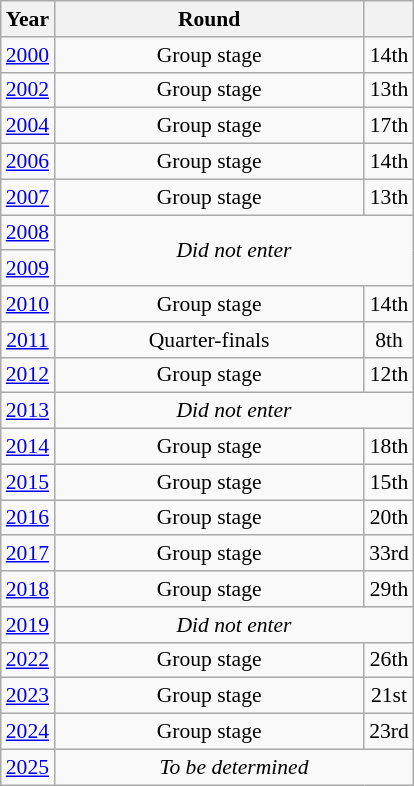<table class="wikitable" style="text-align: center; font-size:90%">
<tr>
<th>Year</th>
<th style="width:200px">Round</th>
<th></th>
</tr>
<tr>
<td><a href='#'>2000</a></td>
<td>Group stage</td>
<td>14th</td>
</tr>
<tr>
<td><a href='#'>2002</a></td>
<td>Group stage</td>
<td>13th</td>
</tr>
<tr>
<td><a href='#'>2004</a></td>
<td>Group stage</td>
<td>17th</td>
</tr>
<tr>
<td><a href='#'>2006</a></td>
<td>Group stage</td>
<td>14th</td>
</tr>
<tr>
<td><a href='#'>2007</a></td>
<td>Group stage</td>
<td>13th</td>
</tr>
<tr>
<td><a href='#'>2008</a></td>
<td colspan="2" rowspan="2"><em>Did not enter</em></td>
</tr>
<tr>
<td><a href='#'>2009</a></td>
</tr>
<tr>
<td><a href='#'>2010</a></td>
<td>Group stage</td>
<td>14th</td>
</tr>
<tr>
<td><a href='#'>2011</a></td>
<td>Quarter-finals</td>
<td>8th</td>
</tr>
<tr>
<td><a href='#'>2012</a></td>
<td>Group stage</td>
<td>12th</td>
</tr>
<tr>
<td><a href='#'>2013</a></td>
<td colspan="2"><em>Did not enter</em></td>
</tr>
<tr>
<td><a href='#'>2014</a></td>
<td>Group stage</td>
<td>18th</td>
</tr>
<tr>
<td><a href='#'>2015</a></td>
<td>Group stage</td>
<td>15th</td>
</tr>
<tr>
<td><a href='#'>2016</a></td>
<td>Group stage</td>
<td>20th</td>
</tr>
<tr>
<td><a href='#'>2017</a></td>
<td>Group stage</td>
<td>33rd</td>
</tr>
<tr>
<td><a href='#'>2018</a></td>
<td>Group stage</td>
<td>29th</td>
</tr>
<tr>
<td><a href='#'>2019</a></td>
<td colspan="2"><em>Did not enter</em></td>
</tr>
<tr>
<td><a href='#'>2022</a></td>
<td>Group stage</td>
<td>26th</td>
</tr>
<tr>
<td><a href='#'>2023</a></td>
<td>Group stage</td>
<td>21st</td>
</tr>
<tr>
<td><a href='#'>2024</a></td>
<td>Group stage</td>
<td>23rd</td>
</tr>
<tr>
<td><a href='#'>2025</a></td>
<td colspan="2"><em>To be determined</em></td>
</tr>
</table>
